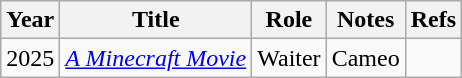<table class="wikitable">
<tr>
<th>Year</th>
<th>Title</th>
<th>Role</th>
<th>Notes</th>
<th>Refs</th>
</tr>
<tr>
<td>2025</td>
<td><em><a href='#'>A Minecraft Movie</a></em></td>
<td>Waiter</td>
<td>Cameo</td>
<td></td>
</tr>
</table>
